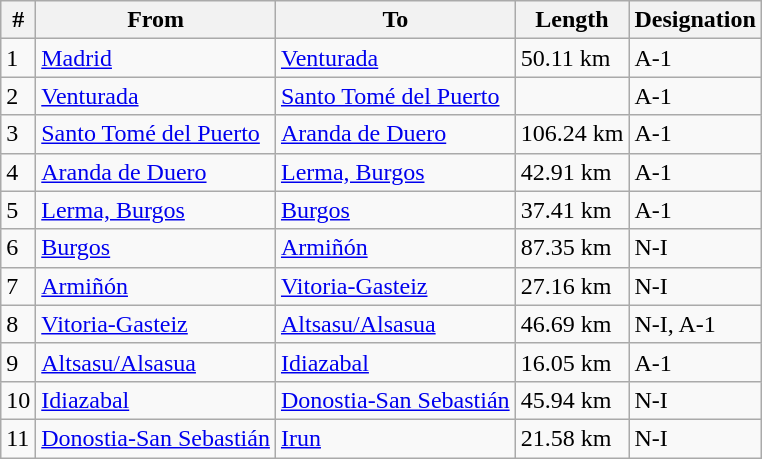<table class="wikitable" style="margin:1em auto;">
<tr>
<th>#</th>
<th>From</th>
<th>To</th>
<th>Length</th>
<th>Designation</th>
</tr>
<tr --->
<td>1</td>
<td><a href='#'>Madrid</a></td>
<td><a href='#'>Venturada</a></td>
<td>50.11 km</td>
<td>A-1</td>
</tr>
<tr --->
<td>2</td>
<td><a href='#'>Venturada</a></td>
<td><a href='#'>Santo Tomé del Puerto</a></td>
<td></td>
<td>A-1</td>
</tr>
<tr --->
<td>3</td>
<td><a href='#'>Santo Tomé del Puerto</a></td>
<td><a href='#'>Aranda de Duero</a></td>
<td>106.24 km</td>
<td>A-1</td>
</tr>
<tr --->
<td>4</td>
<td><a href='#'>Aranda de Duero</a></td>
<td><a href='#'>Lerma, Burgos</a></td>
<td>42.91 km</td>
<td>A-1</td>
</tr>
<tr --->
<td>5</td>
<td><a href='#'>Lerma, Burgos</a></td>
<td><a href='#'>Burgos</a></td>
<td>37.41 km</td>
<td>A-1</td>
</tr>
<tr --->
<td>6</td>
<td><a href='#'>Burgos</a></td>
<td><a href='#'>Armiñón</a></td>
<td>87.35 km</td>
<td>N-I</td>
</tr>
<tr --->
<td>7</td>
<td><a href='#'>Armiñón</a></td>
<td><a href='#'>Vitoria-Gasteiz</a></td>
<td>27.16 km</td>
<td>N-I</td>
</tr>
<tr --->
<td>8</td>
<td><a href='#'>Vitoria-Gasteiz</a></td>
<td><a href='#'>Altsasu/Alsasua</a></td>
<td>46.69 km</td>
<td>N-I, A-1</td>
</tr>
<tr --->
<td>9</td>
<td><a href='#'>Altsasu/Alsasua</a></td>
<td><a href='#'>Idiazabal</a></td>
<td>16.05 km</td>
<td>A-1 </td>
</tr>
<tr --->
<td>10</td>
<td><a href='#'>Idiazabal</a></td>
<td><a href='#'>Donostia-San Sebastián</a></td>
<td>45.94 km</td>
<td>N-I</td>
</tr>
<tr --->
<td>11</td>
<td><a href='#'>Donostia-San Sebastián</a></td>
<td><a href='#'>Irun</a></td>
<td>21.58 km</td>
<td>N-I</td>
</tr>
</table>
